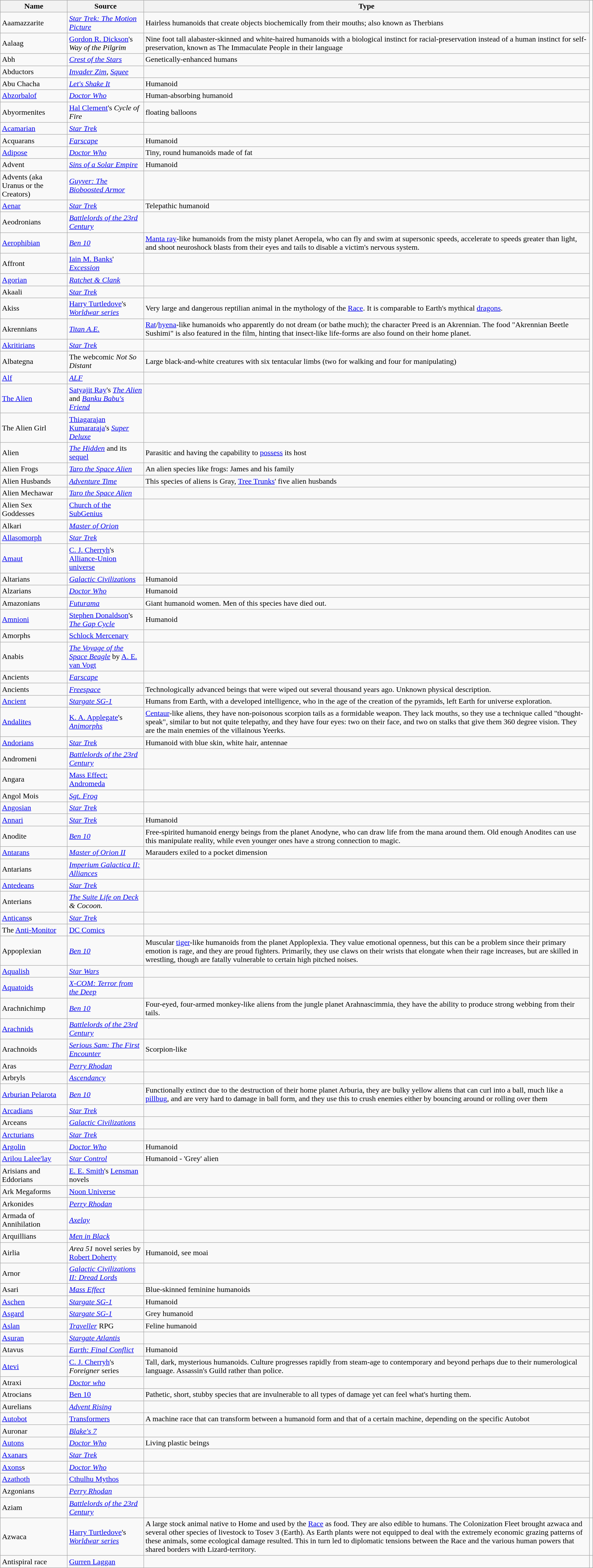<table class="wikitable sortable">
<tr>
<th>Name</th>
<th>Source</th>
<th>Type</th>
</tr>
<tr>
<td>Aaamazzarite</td>
<td><em><a href='#'>Star Trek: The Motion Picture</a></em></td>
<td>Hairless humanoids that create objects biochemically from their mouths; also known as Therbians </td>
</tr>
<tr>
<td>Aalaag</td>
<td><a href='#'>Gordon R. Dickson</a>'s <em>Way of the Pilgrim</em></td>
<td>Nine foot tall alabaster-skinned and white-haired humanoids with a biological instinct for racial-preservation instead of a human instinct for self-preservation, known as The Immaculate People in their language</td>
</tr>
<tr>
<td>Abh</td>
<td><em><a href='#'>Crest of the Stars</a></em></td>
<td>Genetically-enhanced humans</td>
</tr>
<tr>
<td>Abductors</td>
<td><em><a href='#'>Invader Zim</a></em>, <em><a href='#'>Squee</a></em></td>
<td></td>
</tr>
<tr>
<td>Abu Chacha</td>
<td><em><a href='#'>Let's Shake It</a></em></td>
<td>Humanoid</td>
</tr>
<tr>
<td><a href='#'>Abzorbalof</a></td>
<td><em><a href='#'>Doctor Who</a></em></td>
<td>Human-absorbing humanoid</td>
</tr>
<tr>
<td>Abyormenites</td>
<td><a href='#'>Hal Clement</a>'s <em>Cycle of Fire</em></td>
<td>floating balloons</td>
</tr>
<tr>
<td><a href='#'>Acamarian</a></td>
<td><em><a href='#'>Star Trek</a></em></td>
<td></td>
</tr>
<tr>
<td>Acquarans</td>
<td><em><a href='#'>Farscape</a></em></td>
<td>Humanoid</td>
</tr>
<tr>
<td><a href='#'>Adipose</a></td>
<td><em><a href='#'>Doctor Who</a></em></td>
<td>Tiny, round humanoids made of fat</td>
</tr>
<tr>
<td>Advent</td>
<td><em><a href='#'>Sins of a Solar Empire</a></em></td>
<td>Humanoid</td>
</tr>
<tr>
<td>Advents (aka Uranus or the Creators)</td>
<td><em><a href='#'>Guyver: The Bioboosted Armor</a></em></td>
<td></td>
</tr>
<tr>
<td><a href='#'>Aenar</a></td>
<td><em><a href='#'>Star Trek</a></em></td>
<td>Telepathic humanoid</td>
</tr>
<tr>
<td>Aeodronians</td>
<td><em><a href='#'>Battlelords of the 23rd Century</a></em></td>
<td></td>
</tr>
<tr>
<td><a href='#'>Aerophibian</a></td>
<td><em><a href='#'>Ben 10</a></em></td>
<td><a href='#'>Manta ray</a>-like humanoids from the misty planet Aeropela, who can fly and swim at supersonic speeds, accelerate to speeds greater than light, and shoot neuroshock blasts from their eyes and tails to disable a victim's nervous system.</td>
</tr>
<tr>
<td>Affront</td>
<td><a href='#'>Iain M. Banks</a>' <em><a href='#'>Excession</a></em></td>
<td></td>
</tr>
<tr>
<td><a href='#'>Agorian</a></td>
<td><em><a href='#'>Ratchet & Clank</a></em></td>
<td></td>
</tr>
<tr>
<td>Akaali</td>
<td><em><a href='#'>Star Trek</a></em></td>
<td></td>
</tr>
<tr>
<td>Akiss</td>
<td><a href='#'>Harry Turtledove</a>'s <em><a href='#'>Worldwar series</a></em></td>
<td>Very large and dangerous reptilian animal in the mythology of the <a href='#'>Race</a>. It is comparable to Earth's mythical <a href='#'>dragons</a>.</td>
</tr>
<tr>
<td>Akrennians</td>
<td><em><a href='#'>Titan A.E.</a></em></td>
<td><a href='#'>Rat</a>/<a href='#'>hyena</a>-like humanoids who apparently do not dream (or bathe much); the character Preed is an Akrennian. The food "Akrennian Beetle Sushimi" is also featured in the film, hinting that insect-like life-forms are also found on their home planet.</td>
</tr>
<tr>
<td><a href='#'>Akritirians</a></td>
<td><em><a href='#'>Star Trek</a></em></td>
<td></td>
</tr>
<tr>
<td>Albategna</td>
<td>The webcomic <em>Not So Distant</em></td>
<td>Large black-and-white creatures with six tentacular limbs (two for walking and four for manipulating)</td>
</tr>
<tr>
<td><a href='#'>Alf</a></td>
<td><a href='#'><em>ALF</em></a></td>
<td></td>
</tr>
<tr>
<td><a href='#'>The Alien</a></td>
<td><a href='#'>Satyajit Ray</a>'s <em><a href='#'>The Alien</a></em> and <em><a href='#'>Banku Babu's Friend</a></em></td>
<td></td>
</tr>
<tr>
<td>The Alien Girl</td>
<td><a href='#'>Thiagarajan Kumararaja</a>'s <em><a href='#'>Super Deluxe</a></em></td>
<td></td>
</tr>
<tr>
<td>Alien</td>
<td><em><a href='#'>The Hidden</a></em> and its <a href='#'>sequel</a></td>
<td>Parasitic and having the capability to <a href='#'>possess</a> its host</td>
</tr>
<tr>
<td>Alien Frogs</td>
<td><em><a href='#'>Taro the Space Alien</a></em></td>
<td>An alien species like frogs: James and his family</td>
</tr>
<tr>
<td>Alien Husbands</td>
<td><em><a href='#'>Adventure Time</a></em></td>
<td>This species of aliens is Gray,  <a href='#'>Tree Trunks</a>' five alien husbands</td>
</tr>
<tr>
<td>Alien Mechawar</td>
<td><em><a href='#'>Taro the Space Alien</a></em></td>
<td></td>
</tr>
<tr>
<td>Alien Sex Goddesses</td>
<td><a href='#'>Church of the SubGenius</a></td>
<td></td>
</tr>
<tr>
<td>Alkari</td>
<td><em><a href='#'>Master of Orion</a></em></td>
<td></td>
</tr>
<tr>
<td><a href='#'>Allasomorph</a></td>
<td><em><a href='#'>Star Trek</a></em></td>
<td></td>
</tr>
<tr>
<td><a href='#'>Amaut</a></td>
<td><a href='#'>C. J. Cherryh</a>'s <a href='#'>Alliance-Union universe</a></td>
<td></td>
</tr>
<tr>
<td>Altarians</td>
<td><em><a href='#'>Galactic Civilizations</a></em></td>
<td>Humanoid</td>
</tr>
<tr>
<td>Alzarians</td>
<td><em><a href='#'>Doctor Who</a></em></td>
<td>Humanoid</td>
</tr>
<tr>
<td>Amazonians</td>
<td><em><a href='#'>Futurama</a></em></td>
<td>Giant humanoid women. Men of this species have died out.</td>
</tr>
<tr>
<td><a href='#'>Amnioni</a></td>
<td><a href='#'>Stephen Donaldson</a>'s <em><a href='#'>The Gap Cycle</a></em></td>
<td>Humanoid</td>
</tr>
<tr>
<td>Amorphs</td>
<td><a href='#'>Schlock Mercenary</a></td>
<td></td>
</tr>
<tr>
<td>Anabis</td>
<td><em><a href='#'>The Voyage of the Space Beagle</a></em> by <a href='#'>A. E. van Vogt</a></td>
<td></td>
</tr>
<tr>
<td>Ancients</td>
<td><em><a href='#'>Farscape</a></em></td>
<td></td>
</tr>
<tr>
<td>Ancients</td>
<td><em><a href='#'>Freespace</a></em></td>
<td>Technologically advanced beings that were wiped out several thousand years ago.  Unknown physical description.</td>
</tr>
<tr>
<td><a href='#'>Ancient</a></td>
<td><em><a href='#'>Stargate SG-1</a></em></td>
<td>Humans from Earth, with a developed intelligence, who in the age of the creation of the pyramids, left Earth for universe exploration.</td>
</tr>
<tr>
<td><a href='#'>Andalites</a></td>
<td><a href='#'>K. A. Applegate</a>'s <em><a href='#'>Animorphs</a></em></td>
<td><a href='#'>Centaur</a>-like aliens, they have non-poisonous scorpion tails as a formidable weapon. They lack mouths, so they use a technique called "thought-speak", similar to but not quite telepathy, and they have four eyes: two on their face, and two on stalks that give them 360 degree vision. They are the main enemies of the villainous Yeerks.</td>
</tr>
<tr>
<td><a href='#'>Andorians</a></td>
<td><em><a href='#'>Star Trek</a></em></td>
<td>Humanoid with blue skin, white hair, antennae</td>
</tr>
<tr>
<td>Andromeni</td>
<td><em><a href='#'>Battlelords of the 23rd Century</a></em></td>
<td></td>
</tr>
<tr>
<td>Angara</td>
<td><a href='#'>Mass Effect: Andromeda</a></td>
<td></td>
</tr>
<tr>
<td>Angol Mois</td>
<td><em><a href='#'>Sgt. Frog</a></em></td>
<td></td>
</tr>
<tr>
<td><a href='#'>Angosian</a></td>
<td><em><a href='#'>Star Trek</a></em></td>
<td></td>
</tr>
<tr>
<td><a href='#'>Annari</a></td>
<td><em><a href='#'>Star Trek</a></em></td>
<td>Humanoid</td>
</tr>
<tr>
<td>Anodite</td>
<td><em><a href='#'>Ben 10</a></em></td>
<td>Free-spirited humanoid energy beings from the planet Anodyne, who can draw life from the mana around them. Old enough Anodites can use this manipulate reality, while even younger ones have a strong connection to magic.</td>
</tr>
<tr>
<td><a href='#'>Antarans</a></td>
<td><em><a href='#'>Master of Orion II</a></em></td>
<td>Marauders exiled to a pocket dimension</td>
</tr>
<tr>
<td>Antarians</td>
<td><em><a href='#'>Imperium Galactica II: Alliances</a></em></td>
<td></td>
</tr>
<tr>
<td><a href='#'>Antedeans</a></td>
<td><em><a href='#'>Star Trek</a></em></td>
<td></td>
</tr>
<tr>
<td>Anterians</td>
<td><em><a href='#'>The Suite Life on Deck</a> & Cocoon.</em></td>
<td></td>
</tr>
<tr>
<td><a href='#'>Anticans</a>s</td>
<td><em><a href='#'>Star Trek</a></em></td>
<td></td>
</tr>
<tr>
<td>The <a href='#'>Anti-Monitor</a></td>
<td><a href='#'>DC Comics</a></td>
<td></td>
</tr>
<tr>
<td>Appoplexian</td>
<td><em><a href='#'>Ben 10</a></em></td>
<td>Muscular <a href='#'>tiger</a>-like humanoids from the planet Apploplexia. They value emotional openness, but this can be a problem since their primary emotion is rage, and they are proud fighters. Primarily, they use claws on their wrists that elongate when their rage increases, but are skilled in wrestling, though are fatally vulnerable to certain high pitched noises.</td>
</tr>
<tr>
<td><a href='#'>Aqualish</a></td>
<td><em><a href='#'>Star Wars</a></em></td>
<td></td>
</tr>
<tr>
<td><a href='#'>Aquatoids</a></td>
<td><em><a href='#'>X-COM: Terror from the Deep</a></em></td>
<td></td>
</tr>
<tr>
<td>Arachnichimp</td>
<td><em><a href='#'>Ben 10</a></em></td>
<td>Four-eyed, four-armed monkey-like aliens from the jungle planet Arahnascimmia, they have the ability to produce strong webbing from their tails.</td>
</tr>
<tr>
<td><a href='#'>Arachnids</a></td>
<td><em><a href='#'>Battlelords of the 23rd Century</a></em></td>
<td></td>
</tr>
<tr>
<td>Arachnoids</td>
<td><em><a href='#'>Serious Sam: The First Encounter</a></em></td>
<td>Scorpion-like</td>
</tr>
<tr>
<td>Aras</td>
<td><em><a href='#'>Perry Rhodan</a></em></td>
<td></td>
</tr>
<tr>
<td>Arbryls</td>
<td><em><a href='#'>Ascendancy</a></em></td>
<td></td>
</tr>
<tr>
<td><a href='#'>Arburian Pelarota</a></td>
<td><em><a href='#'>Ben 10</a></em></td>
<td>Functionally extinct due to the destruction of their home planet Arburia, they are bulky yellow aliens that can curl into a ball, much like a <a href='#'>pillbug</a>, and are very hard to damage in ball form, and they use this to crush enemies either by bouncing around or rolling over them</td>
</tr>
<tr>
<td><a href='#'>Arcadians</a></td>
<td><em><a href='#'>Star Trek</a></em></td>
<td></td>
</tr>
<tr>
<td>Arceans</td>
<td><em><a href='#'>Galactic Civilizations</a></em></td>
<td></td>
</tr>
<tr>
<td><a href='#'>Arcturians</a></td>
<td><em><a href='#'>Star Trek</a></em></td>
<td></td>
</tr>
<tr>
<td><a href='#'>Argolin</a></td>
<td><em><a href='#'>Doctor Who</a></em></td>
<td>Humanoid</td>
</tr>
<tr>
<td><a href='#'>Arilou Lalee'lay</a></td>
<td><em><a href='#'>Star Control</a></em></td>
<td>Humanoid - 'Grey' alien</td>
</tr>
<tr>
<td>Arisians and Eddorians</td>
<td><a href='#'>E. E. Smith</a>'s <a href='#'>Lensman</a> novels</td>
<td></td>
</tr>
<tr>
<td>Ark Megaforms</td>
<td><a href='#'>Noon Universe</a></td>
<td></td>
</tr>
<tr>
<td>Arkonides</td>
<td><em><a href='#'>Perry Rhodan</a></em></td>
<td></td>
</tr>
<tr>
<td>Armada of Annihilation</td>
<td><em><a href='#'>Axelay</a></em></td>
<td></td>
</tr>
<tr>
<td>Arquillians</td>
<td><em><a href='#'>Men in Black</a></em></td>
<td></td>
</tr>
<tr>
<td>Airlia</td>
<td><em>Area 51</em> novel series by <a href='#'>Robert Doherty</a></td>
<td>Humanoid, see moai</td>
</tr>
<tr>
<td>Arnor</td>
<td><em><a href='#'>Galactic Civilizations II: Dread Lords</a></em></td>
<td></td>
</tr>
<tr>
<td>Asari</td>
<td><em><a href='#'>Mass Effect</a></em></td>
<td>Blue-skinned feminine humanoids</td>
</tr>
<tr>
<td><a href='#'>Aschen</a></td>
<td><em><a href='#'>Stargate SG-1</a></em></td>
<td>Humanoid</td>
</tr>
<tr>
<td><a href='#'>Asgard</a></td>
<td><em><a href='#'>Stargate SG-1</a></em></td>
<td>Grey humanoid</td>
</tr>
<tr>
<td><a href='#'>Aslan</a></td>
<td><em><a href='#'>Traveller</a></em> RPG</td>
<td>Feline humanoid</td>
</tr>
<tr>
<td><a href='#'>Asuran</a></td>
<td><em><a href='#'>Stargate Atlantis</a></em></td>
<td></td>
</tr>
<tr>
<td>Atavus</td>
<td><em><a href='#'>Earth: Final Conflict</a></em></td>
<td>Humanoid</td>
</tr>
<tr>
<td><a href='#'>Atevi</a></td>
<td><a href='#'>C. J. Cherryh</a>'s <em>Foreigner</em> series</td>
<td>Tall, dark, mysterious humanoids. Culture progresses rapidly from steam-age to contemporary and beyond perhaps due to their numerological language. Assassin's Guild rather than police.</td>
</tr>
<tr>
<td>Atraxi</td>
<td><em><a href='#'>Doctor who</a></em></td>
<td></td>
</tr>
<tr>
<td>Atrocians</td>
<td><a href='#'>Ben 10</a></td>
<td>Pathetic, short, stubby species that are invulnerable to all types of damage yet can feel what's hurting them.</td>
</tr>
<tr>
<td>Aurelians</td>
<td><em><a href='#'>Advent Rising</a></em></td>
<td></td>
</tr>
<tr>
<td><a href='#'>Autobot</a></td>
<td><a href='#'>Transformers</a></td>
<td>A machine race that can transform between a humanoid form and that of a certain machine, depending on the specific Autobot</td>
</tr>
<tr>
<td>Auronar</td>
<td><em><a href='#'>Blake's 7</a></em></td>
<td></td>
</tr>
<tr>
<td><a href='#'>Autons</a></td>
<td><em><a href='#'>Doctor Who</a></em></td>
<td>Living plastic beings</td>
</tr>
<tr>
<td><a href='#'>Axanars</a></td>
<td><em><a href='#'>Star Trek</a></em></td>
<td></td>
</tr>
<tr>
<td><a href='#'>Axons</a>s</td>
<td><em><a href='#'>Doctor Who</a></em></td>
<td></td>
</tr>
<tr>
<td><a href='#'>Azathoth</a></td>
<td><a href='#'>Cthulhu Mythos</a></td>
<td></td>
</tr>
<tr>
<td>Azgonians</td>
<td><em><a href='#'>Perry Rhodan</a></em></td>
<td></td>
</tr>
<tr>
<td>Aziam</td>
<td><em><a href='#'>Battlelords of the 23rd Century</a></em></td>
<td></td>
</tr>
<tr>
<td>Azwaca</td>
<td><a href='#'>Harry Turtledove</a>'s <em><a href='#'>Worldwar series</a></em></td>
<td>A large stock animal native to Home and used by the <a href='#'>Race</a> as food. They are also edible to humans. The Colonization Fleet brought azwaca and several other species of livestock to Tosev 3 (Earth). As Earth plants were not equipped to deal with the extremely economic grazing patterns of these animals, some ecological damage resulted. This in turn led to diplomatic tensions between the Race and the various human powers that shared borders with Lizard-territory.</td>
<td></td>
</tr>
<tr>
<td>Antispiral race</td>
<td><a href='#'>Gurren Laggan</a></td>
<td></td>
</tr>
</table>
